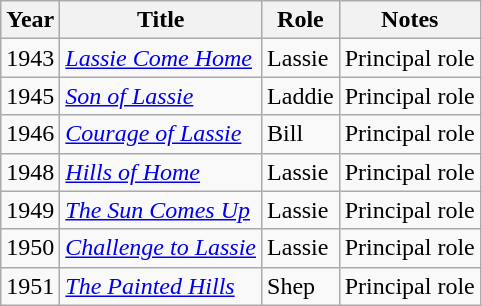<table class="wikitable">
<tr>
<th>Year</th>
<th>Title</th>
<th>Role</th>
<th>Notes</th>
</tr>
<tr>
<td>1943</td>
<td><em><a href='#'>Lassie Come Home</a></em></td>
<td>Lassie</td>
<td>Principal role</td>
</tr>
<tr>
<td>1945</td>
<td><em><a href='#'>Son of Lassie</a></em></td>
<td>Laddie</td>
<td>Principal role</td>
</tr>
<tr>
<td>1946</td>
<td><em><a href='#'>Courage of Lassie</a></em></td>
<td>Bill</td>
<td>Principal role</td>
</tr>
<tr>
<td>1948</td>
<td><em><a href='#'>Hills of Home</a></em></td>
<td>Lassie</td>
<td>Principal role</td>
</tr>
<tr>
<td>1949</td>
<td><em><a href='#'>The Sun Comes Up</a></em></td>
<td>Lassie</td>
<td>Principal role</td>
</tr>
<tr>
<td>1950</td>
<td><em><a href='#'>Challenge to Lassie</a></em></td>
<td>Lassie</td>
<td>Principal role</td>
</tr>
<tr>
<td>1951</td>
<td><em><a href='#'>The Painted Hills</a></em></td>
<td>Shep</td>
<td>Principal role</td>
</tr>
</table>
